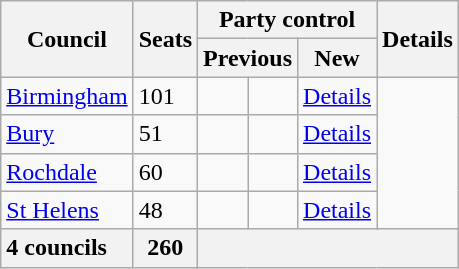<table class="wikitable sortable">
<tr>
<th rowspan="2">Council</th>
<th rowspan="2">Seats</th>
<th colspan="4">Party control</th>
<th rowspan="2">Details</th>
</tr>
<tr>
<th colspan="2">Previous</th>
<th colspan="2">New</th>
</tr>
<tr>
<td><a href='#'>Birmingham</a></td>
<td>101</td>
<td></td>
<td></td>
<td><a href='#'>Details</a></td>
</tr>
<tr>
<td><a href='#'>Bury</a></td>
<td>51</td>
<td></td>
<td></td>
<td><a href='#'>Details</a></td>
</tr>
<tr>
<td><a href='#'>Rochdale</a></td>
<td>60</td>
<td></td>
<td></td>
<td><a href='#'>Details</a></td>
</tr>
<tr>
<td><a href='#'>St Helens</a></td>
<td>48</td>
<td></td>
<td></td>
<td><a href='#'>Details</a></td>
</tr>
<tr class="sortbottom">
<th style="text-align:left;">4 councils</th>
<th>260</th>
<th colspan="6"></th>
</tr>
</table>
